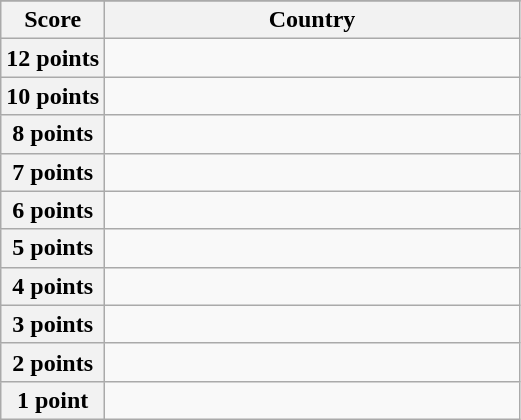<table class="wikitable">
<tr>
</tr>
<tr>
<th scope="col" width="20%">Score</th>
<th scope="col">Country</th>
</tr>
<tr>
<th scope="row">12 points</th>
<td></td>
</tr>
<tr>
<th scope="row">10 points</th>
<td></td>
</tr>
<tr>
<th scope="row">8 points</th>
<td></td>
</tr>
<tr>
<th scope="row">7 points</th>
<td></td>
</tr>
<tr>
<th scope="row">6 points</th>
<td></td>
</tr>
<tr>
<th scope="row">5 points</th>
<td></td>
</tr>
<tr>
<th scope="row">4 points</th>
<td></td>
</tr>
<tr>
<th scope="row">3 points</th>
<td></td>
</tr>
<tr>
<th scope="row">2 points</th>
<td></td>
</tr>
<tr>
<th scope="row">1 point</th>
<td></td>
</tr>
</table>
